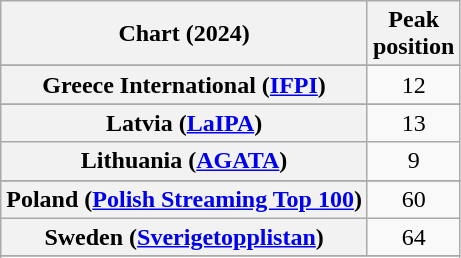<table class="wikitable sortable plainrowheaders" style="text-align:center">
<tr>
<th scope="col">Chart (2024)</th>
<th scope="col">Peak<br>position</th>
</tr>
<tr>
</tr>
<tr>
<th scope="row">Greece International (<a href='#'>IFPI</a>)</th>
<td>12</td>
</tr>
<tr>
</tr>
<tr>
<th scope="row">Latvia (<a href='#'>LaIPA</a>)</th>
<td>13</td>
</tr>
<tr>
<th scope="row">Lithuania (<a href='#'>AGATA</a>)</th>
<td>9</td>
</tr>
<tr>
</tr>
<tr>
<th scope="row">Poland (<a href='#'>Polish Streaming Top 100</a>)</th>
<td>60</td>
</tr>
<tr>
<th scope="row">Sweden (<a href='#'>Sverigetopplistan</a>)</th>
<td>64</td>
</tr>
<tr>
</tr>
<tr>
</tr>
<tr>
</tr>
</table>
